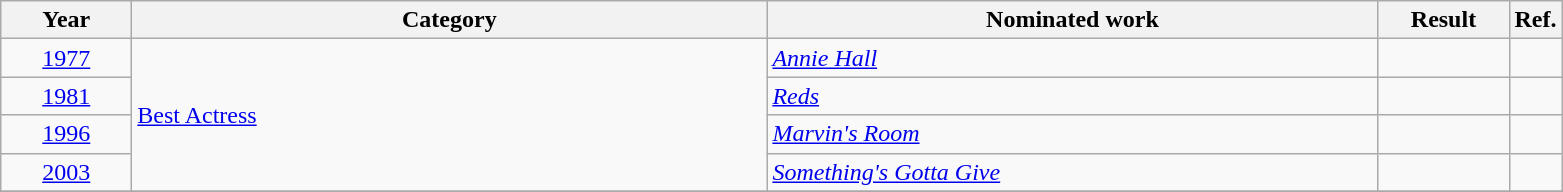<table class=wikitable>
<tr>
<th scope="col" style="width:5em;">Year</th>
<th scope="col" style="width:26em;">Category</th>
<th scope="col" style="width:25em;">Nominated work</th>
<th scope="col" style="width:5em;">Result</th>
<th>Ref.</th>
</tr>
<tr>
<td style="text-align:center;"><a href='#'>1977</a></td>
<td rowspan=4><a href='#'>Best Actress</a></td>
<td><em><a href='#'>Annie Hall</a></em></td>
<td></td>
<td style="text-align:center;"></td>
</tr>
<tr>
<td style="text-align:center;"><a href='#'>1981</a></td>
<td><em><a href='#'>Reds</a></em></td>
<td></td>
<td style="text-align:center;"></td>
</tr>
<tr>
<td style="text-align:center;"><a href='#'>1996</a></td>
<td><em><a href='#'>Marvin's Room</a></em></td>
<td></td>
<td style="text-align:center;"></td>
</tr>
<tr>
<td style="text-align:center;"><a href='#'>2003</a></td>
<td><em><a href='#'>Something's Gotta Give</a></em></td>
<td></td>
<td style="text-align:center;"></td>
</tr>
<tr>
</tr>
</table>
